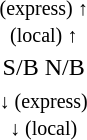<table style="text-align:center;">
<tr>
<td><small>  (express) ↑ <br>  (local) ↑ </small></td>
</tr>
<tr>
<td><span>S/B</span>   <span>N/B</span> </td>
</tr>
<tr>
<td><small> ↓  (express)<br> ↓  (local) </small></td>
</tr>
</table>
